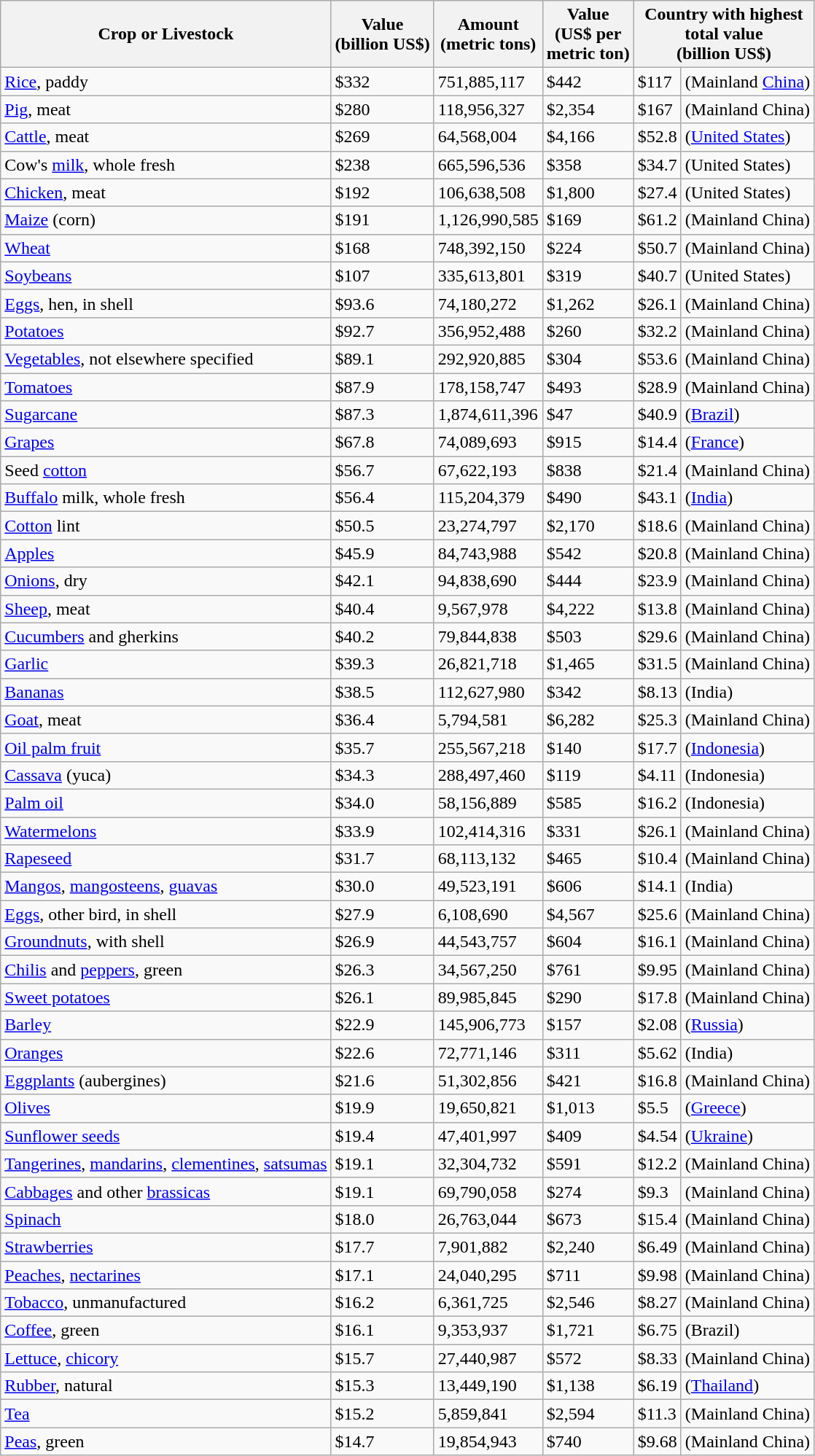<table class="wikitable sortable col2right col3right col4right">
<tr>
<th>Crop or Livestock</th>
<th>Value<br>(billion US$)</th>
<th data-sort-type="number">Amount<br>(metric tons)</th>
<th>Value<br>(US$ per<br>metric ton)</th>
<th colspan=2>Country with highest<br>total value<br>(billion US$)</th>
</tr>
<tr>
<td><a href='#'>Rice</a>, paddy</td>
<td>$332</td>
<td>751,885,117</td>
<td>$442</td>
<td>$117</td>
<td>(Mainland <a href='#'>China</a>)</td>
</tr>
<tr>
<td><a href='#'>Pig</a>, meat</td>
<td>$280</td>
<td>118,956,327</td>
<td>$2,354</td>
<td>$167</td>
<td>(Mainland China)</td>
</tr>
<tr>
<td><a href='#'>Cattle</a>, meat</td>
<td>$269</td>
<td>64,568,004</td>
<td>$4,166</td>
<td>$52.8</td>
<td>(<a href='#'>United States</a>)</td>
</tr>
<tr>
<td>Cow's <a href='#'>milk</a>, whole fresh</td>
<td>$238</td>
<td>665,596,536</td>
<td>$358</td>
<td>$34.7</td>
<td>(United States)</td>
</tr>
<tr>
<td><a href='#'>Chicken</a>, meat</td>
<td>$192</td>
<td>106,638,508</td>
<td>$1,800</td>
<td>$27.4</td>
<td>(United States)</td>
</tr>
<tr>
<td><a href='#'>Maize</a> (corn)</td>
<td>$191</td>
<td>1,126,990,585</td>
<td>$169</td>
<td>$61.2</td>
<td>(Mainland China)</td>
</tr>
<tr>
<td><a href='#'>Wheat</a></td>
<td>$168</td>
<td>748,392,150</td>
<td>$224</td>
<td>$50.7</td>
<td>(Mainland China)</td>
</tr>
<tr>
<td><a href='#'>Soybeans</a></td>
<td>$107</td>
<td>335,613,801</td>
<td>$319</td>
<td>$40.7</td>
<td>(United States)</td>
</tr>
<tr>
<td><a href='#'>Eggs</a>, hen, in shell</td>
<td>$93.6</td>
<td>74,180,272</td>
<td>$1,262</td>
<td>$26.1</td>
<td>(Mainland China)</td>
</tr>
<tr>
<td><a href='#'>Potatoes</a></td>
<td>$92.7</td>
<td>356,952,488</td>
<td>$260</td>
<td>$32.2</td>
<td>(Mainland China)</td>
</tr>
<tr>
<td><a href='#'>Vegetables</a>, not elsewhere specified</td>
<td>$89.1</td>
<td>292,920,885</td>
<td>$304</td>
<td>$53.6</td>
<td>(Mainland China)</td>
</tr>
<tr>
<td><a href='#'>Tomatoes</a></td>
<td>$87.9</td>
<td>178,158,747</td>
<td>$493</td>
<td>$28.9</td>
<td>(Mainland China)</td>
</tr>
<tr>
<td><a href='#'>Sugarcane</a></td>
<td>$87.3</td>
<td>1,874,611,396</td>
<td>$47</td>
<td>$40.9</td>
<td>(<a href='#'>Brazil</a>)</td>
</tr>
<tr>
<td><a href='#'>Grapes</a></td>
<td>$67.8</td>
<td>74,089,693</td>
<td>$915</td>
<td>$14.4</td>
<td>(<a href='#'>France</a>)</td>
</tr>
<tr>
<td>Seed <a href='#'>cotton</a></td>
<td>$56.7</td>
<td>67,622,193</td>
<td>$838</td>
<td>$21.4</td>
<td>(Mainland China)</td>
</tr>
<tr>
<td><a href='#'>Buffalo</a> milk, whole fresh</td>
<td>$56.4</td>
<td>115,204,379</td>
<td>$490</td>
<td>$43.1</td>
<td>(<a href='#'>India</a>)</td>
</tr>
<tr>
<td><a href='#'>Cotton</a> lint</td>
<td>$50.5</td>
<td>23,274,797</td>
<td>$2,170</td>
<td>$18.6</td>
<td>(Mainland China)</td>
</tr>
<tr>
<td><a href='#'>Apples</a></td>
<td>$45.9</td>
<td>84,743,988</td>
<td>$542</td>
<td>$20.8</td>
<td>(Mainland China)</td>
</tr>
<tr>
<td><a href='#'>Onions</a>, dry</td>
<td>$42.1</td>
<td>94,838,690</td>
<td>$444</td>
<td>$23.9</td>
<td>(Mainland China)</td>
</tr>
<tr>
<td><a href='#'>Sheep</a>, meat</td>
<td>$40.4</td>
<td>9,567,978</td>
<td>$4,222</td>
<td>$13.8</td>
<td>(Mainland China)</td>
</tr>
<tr>
<td><a href='#'>Cucumbers</a> and gherkins</td>
<td>$40.2</td>
<td>79,844,838</td>
<td>$503</td>
<td>$29.6</td>
<td>(Mainland China)</td>
</tr>
<tr>
<td><a href='#'>Garlic</a></td>
<td>$39.3</td>
<td>26,821,718</td>
<td>$1,465</td>
<td>$31.5</td>
<td>(Mainland China)</td>
</tr>
<tr>
<td><a href='#'>Bananas</a></td>
<td>$38.5</td>
<td>112,627,980</td>
<td>$342</td>
<td>$8.13</td>
<td>(India)</td>
</tr>
<tr>
<td><a href='#'>Goat</a>, meat</td>
<td>$36.4</td>
<td>5,794,581</td>
<td>$6,282</td>
<td>$25.3</td>
<td>(Mainland China)</td>
</tr>
<tr>
<td><a href='#'>Oil palm fruit</a></td>
<td>$35.7</td>
<td>255,567,218</td>
<td>$140</td>
<td>$17.7</td>
<td>(<a href='#'>Indonesia</a>)</td>
</tr>
<tr>
<td><a href='#'>Cassava</a> (yuca)</td>
<td>$34.3</td>
<td>288,497,460</td>
<td>$119</td>
<td>$4.11</td>
<td>(Indonesia)</td>
</tr>
<tr>
<td><a href='#'>Palm oil</a></td>
<td>$34.0</td>
<td>58,156,889</td>
<td>$585</td>
<td>$16.2</td>
<td>(Indonesia)</td>
</tr>
<tr>
<td><a href='#'>Watermelons</a></td>
<td>$33.9</td>
<td>102,414,316</td>
<td>$331</td>
<td>$26.1</td>
<td>(Mainland China)</td>
</tr>
<tr>
<td><a href='#'>Rapeseed</a></td>
<td>$31.7</td>
<td>68,113,132</td>
<td>$465</td>
<td>$10.4</td>
<td>(Mainland China)</td>
</tr>
<tr>
<td><a href='#'>Mangos</a>, <a href='#'>mangosteens</a>, <a href='#'>guavas</a></td>
<td>$30.0</td>
<td>49,523,191</td>
<td>$606</td>
<td>$14.1</td>
<td>(India)</td>
</tr>
<tr>
<td><a href='#'>Eggs</a>, other bird, in shell</td>
<td>$27.9</td>
<td>6,108,690</td>
<td>$4,567</td>
<td>$25.6</td>
<td>(Mainland China)</td>
</tr>
<tr>
<td><a href='#'>Groundnuts</a>, with shell</td>
<td>$26.9</td>
<td>44,543,757</td>
<td>$604</td>
<td>$16.1</td>
<td>(Mainland China)</td>
</tr>
<tr>
<td><a href='#'>Chilis</a> and <a href='#'>peppers</a>, green</td>
<td>$26.3</td>
<td>34,567,250</td>
<td>$761</td>
<td>$9.95</td>
<td>(Mainland China)</td>
</tr>
<tr>
<td><a href='#'>Sweet potatoes</a></td>
<td>$26.1</td>
<td>89,985,845</td>
<td>$290</td>
<td>$17.8</td>
<td>(Mainland China)</td>
</tr>
<tr>
<td><a href='#'>Barley</a></td>
<td>$22.9</td>
<td>145,906,773</td>
<td>$157</td>
<td>$2.08</td>
<td>(<a href='#'>Russia</a>)</td>
</tr>
<tr>
<td><a href='#'>Oranges</a></td>
<td>$22.6</td>
<td>72,771,146</td>
<td>$311</td>
<td>$5.62</td>
<td>(India)</td>
</tr>
<tr>
<td><a href='#'>Eggplants</a> (aubergines)</td>
<td>$21.6</td>
<td>51,302,856</td>
<td>$421</td>
<td>$16.8</td>
<td>(Mainland China)</td>
</tr>
<tr>
<td><a href='#'>Olives</a></td>
<td>$19.9</td>
<td>19,650,821</td>
<td>$1,013</td>
<td>$5.5</td>
<td>(<a href='#'>Greece</a>)</td>
</tr>
<tr>
<td><a href='#'>Sunflower seeds</a></td>
<td>$19.4</td>
<td>47,401,997</td>
<td>$409</td>
<td>$4.54</td>
<td>(<a href='#'>Ukraine</a>)</td>
</tr>
<tr>
<td><a href='#'>Tangerines</a>, <a href='#'>mandarins</a>, <a href='#'>clementines</a>, <a href='#'>satsumas</a></td>
<td>$19.1</td>
<td>32,304,732</td>
<td>$591</td>
<td>$12.2</td>
<td>(Mainland China)</td>
</tr>
<tr>
<td><a href='#'>Cabbages</a> and other <a href='#'>brassicas</a></td>
<td>$19.1</td>
<td>69,790,058</td>
<td>$274</td>
<td>$9.3</td>
<td>(Mainland China)</td>
</tr>
<tr>
<td><a href='#'>Spinach</a></td>
<td>$18.0</td>
<td>26,763,044</td>
<td>$673</td>
<td>$15.4</td>
<td>(Mainland China)</td>
</tr>
<tr>
<td><a href='#'>Strawberries</a></td>
<td>$17.7</td>
<td>7,901,882</td>
<td>$2,240</td>
<td>$6.49</td>
<td>(Mainland China)</td>
</tr>
<tr>
<td><a href='#'>Peaches</a>, <a href='#'>nectarines</a></td>
<td>$17.1</td>
<td>24,040,295</td>
<td>$711</td>
<td>$9.98</td>
<td>(Mainland China)</td>
</tr>
<tr>
<td><a href='#'>Tobacco</a>, unmanufactured</td>
<td>$16.2</td>
<td>6,361,725</td>
<td>$2,546</td>
<td>$8.27</td>
<td>(Mainland China)</td>
</tr>
<tr>
<td><a href='#'>Coffee</a>, green</td>
<td>$16.1</td>
<td>9,353,937</td>
<td>$1,721</td>
<td>$6.75</td>
<td>(Brazil)</td>
</tr>
<tr>
<td><a href='#'>Lettuce</a>, <a href='#'>chicory</a></td>
<td>$15.7</td>
<td>27,440,987</td>
<td>$572</td>
<td>$8.33</td>
<td>(Mainland China)</td>
</tr>
<tr>
<td><a href='#'>Rubber</a>, natural</td>
<td>$15.3</td>
<td>13,449,190</td>
<td>$1,138</td>
<td>$6.19</td>
<td>(<a href='#'>Thailand</a>)</td>
</tr>
<tr>
<td><a href='#'>Tea</a></td>
<td>$15.2</td>
<td>5,859,841</td>
<td>$2,594</td>
<td>$11.3</td>
<td>(Mainland China)</td>
</tr>
<tr>
<td><a href='#'>Peas</a>, green</td>
<td>$14.7</td>
<td>19,854,943</td>
<td>$740</td>
<td>$9.68</td>
<td>(Mainland China)</td>
</tr>
</table>
